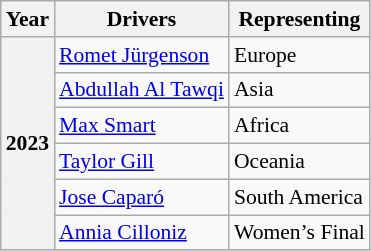<table class="wikitable" style="font-size: 90%">
<tr>
<th>Year</th>
<th>Drivers</th>
<th>Representing</th>
</tr>
<tr>
<th rowspan=6>2023</th>
<td> <a href='#'>Romet Jürgenson</a></td>
<td>Europe</td>
</tr>
<tr>
<td> <a href='#'>Abdullah Al Tawqi</a></td>
<td>Asia</td>
</tr>
<tr>
<td> <a href='#'>Max Smart</a></td>
<td>Africa</td>
</tr>
<tr>
<td> <a href='#'>Taylor Gill</a></td>
<td>Oceania</td>
</tr>
<tr>
<td> <a href='#'>Jose Caparó</a></td>
<td>South America</td>
</tr>
<tr>
<td> <a href='#'>Annia Cilloniz</a></td>
<td>Women’s Final</td>
</tr>
</table>
